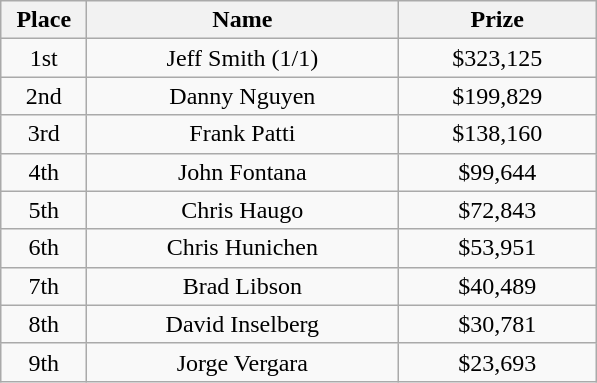<table class="wikitable">
<tr>
<th width="50">Place</th>
<th width="200">Name</th>
<th width="125">Prize</th>
</tr>
<tr>
<td align = "center">1st</td>
<td align = "center">Jeff Smith (1/1)</td>
<td align = "center">$323,125</td>
</tr>
<tr>
<td align = "center">2nd</td>
<td align = "center">Danny Nguyen</td>
<td align = "center">$199,829</td>
</tr>
<tr>
<td align = "center">3rd</td>
<td align = "center">Frank Patti</td>
<td align = "center">$138,160</td>
</tr>
<tr>
<td align = "center">4th</td>
<td align = "center">John Fontana</td>
<td align = "center">$99,644</td>
</tr>
<tr>
<td align = "center">5th</td>
<td align = "center">Chris Haugo</td>
<td align = "center">$72,843</td>
</tr>
<tr>
<td align = "center">6th</td>
<td align = "center">Chris Hunichen</td>
<td align = "center">$53,951</td>
</tr>
<tr>
<td align = "center">7th</td>
<td align = "center">Brad Libson</td>
<td align = "center">$40,489</td>
</tr>
<tr>
<td align = "center">8th</td>
<td align = "center">David Inselberg</td>
<td align = "center">$30,781</td>
</tr>
<tr>
<td align = "center">9th</td>
<td align = "center">Jorge Vergara</td>
<td align = "center">$23,693</td>
</tr>
</table>
